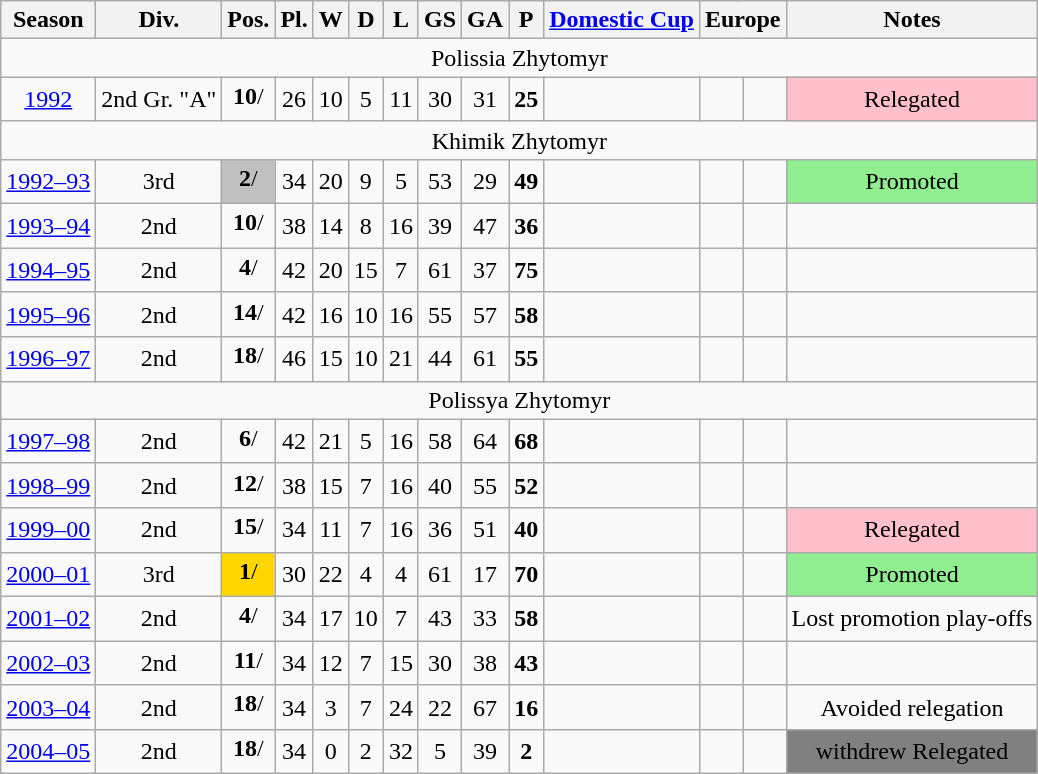<table class="wikitable">
<tr>
<th>Season</th>
<th>Div.</th>
<th>Pos.</th>
<th>Pl.</th>
<th>W</th>
<th>D</th>
<th>L</th>
<th>GS</th>
<th>GA</th>
<th>P</th>
<th><a href='#'>Domestic Cup</a></th>
<th colspan=2>Europe</th>
<th>Notes</th>
</tr>
<tr>
<td colspan=14 align=center>Polissia Zhytomyr</td>
</tr>
<tr>
<td align=center><a href='#'>1992</a></td>
<td align=center>2nd Gr. "A"</td>
<td align=center><strong>10</strong>/<sub></sub></td>
<td align=center>26</td>
<td align=center>10</td>
<td align=center>5</td>
<td align=center>11</td>
<td align=center>30</td>
<td align=center>31</td>
<td align=center><strong>25</strong></td>
<td align=center></td>
<td align=center></td>
<td align=center></td>
<td align=center bgcolor=pink>Relegated</td>
</tr>
<tr>
<td colspan=14 align=center>Khimik Zhytomyr</td>
</tr>
<tr>
<td align=center><a href='#'>1992–93</a></td>
<td align=center>3rd</td>
<td align=center bgcolor=silver><strong>2</strong>/<sub></sub></td>
<td align=center>34</td>
<td align=center>20</td>
<td align=center>9</td>
<td align=center>5</td>
<td align=center>53</td>
<td align=center>29</td>
<td align=center><strong>49</strong></td>
<td align=center></td>
<td align=center></td>
<td align=center></td>
<td align=center bgcolor=lightgreen>Promoted</td>
</tr>
<tr>
<td align=center><a href='#'>1993–94</a></td>
<td align=center>2nd</td>
<td align=center><strong>10</strong>/<sub></sub></td>
<td align=center>38</td>
<td align=center>14</td>
<td align=center>8</td>
<td align=center>16</td>
<td align=center>39</td>
<td align=center>47</td>
<td align=center><strong>36</strong></td>
<td align=center></td>
<td align=center></td>
<td align=center></td>
<td align=center></td>
</tr>
<tr>
<td align=center><a href='#'>1994–95</a></td>
<td align=center>2nd</td>
<td align=center><strong>4</strong>/<sub></sub></td>
<td align=center>42</td>
<td align=center>20</td>
<td align=center>15</td>
<td align=center>7</td>
<td align=center>61</td>
<td align=center>37</td>
<td align=center><strong>75</strong></td>
<td align=center></td>
<td align=center></td>
<td align=center></td>
<td align=center></td>
</tr>
<tr>
<td align=center><a href='#'>1995–96</a></td>
<td align=center>2nd</td>
<td align=center><strong>14</strong>/<sub></sub></td>
<td align=center>42</td>
<td align=center>16</td>
<td align=center>10</td>
<td align=center>16</td>
<td align=center>55</td>
<td align=center>57</td>
<td align=center><strong>58</strong></td>
<td align=center></td>
<td align=center></td>
<td align=center></td>
<td align=center></td>
</tr>
<tr>
<td align=center><a href='#'>1996–97</a></td>
<td align=center>2nd</td>
<td align=center><strong>18</strong>/<sub></sub></td>
<td align=center>46</td>
<td align=center>15</td>
<td align=center>10</td>
<td align=center>21</td>
<td align=center>44</td>
<td align=center>61</td>
<td align=center><strong>55</strong></td>
<td align=center></td>
<td align=center></td>
<td align=center></td>
<td align=center></td>
</tr>
<tr>
<td colspan=14 align=center>Polissya Zhytomyr</td>
</tr>
<tr>
<td align=center><a href='#'>1997–98</a></td>
<td align=center>2nd</td>
<td align=center><strong>6</strong>/<sub></sub></td>
<td align=center>42</td>
<td align=center>21</td>
<td align=center>5</td>
<td align=center>16</td>
<td align=center>58</td>
<td align=center>64</td>
<td align=center><strong>68</strong></td>
<td align=center></td>
<td align=center></td>
<td align=center></td>
<td align=center></td>
</tr>
<tr>
<td align=center><a href='#'>1998–99</a></td>
<td align=center>2nd</td>
<td align=center><strong>12</strong>/<sub></sub></td>
<td align=center>38</td>
<td align=center>15</td>
<td align=center>7</td>
<td align=center>16</td>
<td align=center>40</td>
<td align=center>55</td>
<td align=center><strong>52</strong></td>
<td align=center></td>
<td align=center></td>
<td align=center></td>
<td align=center></td>
</tr>
<tr>
<td align=center><a href='#'>1999–00</a></td>
<td align=center>2nd</td>
<td align=center><strong>15</strong>/<sub></sub></td>
<td align=center>34</td>
<td align=center>11</td>
<td align=center>7</td>
<td align=center>16</td>
<td align=center>36</td>
<td align=center>51</td>
<td align=center><strong>40</strong></td>
<td align=center></td>
<td align=center></td>
<td align=center></td>
<td align=center bgcolor=pink>Relegated</td>
</tr>
<tr>
<td align=center><a href='#'>2000–01</a></td>
<td align=center>3rd</td>
<td align=center bgcolor=gold><strong>1</strong>/<sub></sub></td>
<td align=center>30</td>
<td align=center>22</td>
<td align=center>4</td>
<td align=center>4</td>
<td align=center>61</td>
<td align=center>17</td>
<td align=center><strong>70</strong></td>
<td align=center></td>
<td align=center></td>
<td align=center></td>
<td align=center bgcolor=lightgreen>Promoted</td>
</tr>
<tr>
<td align=center><a href='#'>2001–02</a></td>
<td align=center>2nd</td>
<td align=center><strong>4</strong>/<sub></sub></td>
<td align=center>34</td>
<td align=center>17</td>
<td align=center>10</td>
<td align=center>7</td>
<td align=center>43</td>
<td align=center>33</td>
<td align=center><strong>58</strong></td>
<td align=center></td>
<td align=center></td>
<td align=center></td>
<td align=center>Lost promotion play-offs</td>
</tr>
<tr>
<td align=center><a href='#'>2002–03</a></td>
<td align=center>2nd</td>
<td align=center><strong>11</strong>/<sub></sub></td>
<td align=center>34</td>
<td align=center>12</td>
<td align=center>7</td>
<td align=center>15</td>
<td align=center>30</td>
<td align=center>38</td>
<td align=center><strong>43</strong></td>
<td align=center></td>
<td align=center></td>
<td align=center></td>
<td align=center></td>
</tr>
<tr>
<td align=center><a href='#'>2003–04</a></td>
<td align=center>2nd</td>
<td align=center><strong>18</strong>/<sub></sub></td>
<td align=center>34</td>
<td align=center>3</td>
<td align=center>7</td>
<td align=center>24</td>
<td align=center>22</td>
<td align=center>67</td>
<td align=center><strong>16</strong></td>
<td align=center></td>
<td align=center></td>
<td align=center></td>
<td align=center>Avoided relegation</td>
</tr>
<tr>
<td align=center><a href='#'>2004–05</a></td>
<td align=center>2nd</td>
<td align=center><strong>18</strong>/<sub></sub></td>
<td align=center>34</td>
<td align=center>0</td>
<td align=center>2</td>
<td align=center>32</td>
<td align=center>5</td>
<td align=center>39</td>
<td align=center><strong>2</strong></td>
<td align=center></td>
<td align=center></td>
<td align=center></td>
<td align=center bgcolor=grey>withdrew Relegated</td>
</tr>
</table>
